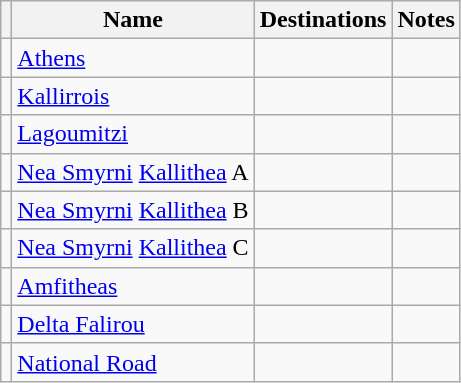<table class="wikitable">
<tr>
<th scope="col"></th>
<th scope="col">Name</th>
<th scope="col">Destinations</th>
<th scope="col">Notes</th>
</tr>
<tr>
<td></td>
<td><a href='#'>Athens</a></td>
<td></td>
<td></td>
</tr>
<tr>
<td></td>
<td><a href='#'>Kallirrois</a></td>
<td></td>
<td></td>
</tr>
<tr>
<td></td>
<td><a href='#'>Lagoumitzi</a></td>
<td></td>
<td></td>
</tr>
<tr>
<td></td>
<td><a href='#'>Nea Smyrni</a> <a href='#'>Kallithea</a> A</td>
<td></td>
<td></td>
</tr>
<tr>
<td></td>
<td><a href='#'>Nea Smyrni</a> <a href='#'>Kallithea</a> B</td>
<td></td>
<td></td>
</tr>
<tr>
<td></td>
<td><a href='#'>Nea Smyrni</a> <a href='#'>Kallithea</a> C</td>
<td></td>
<td></td>
</tr>
<tr>
<td></td>
<td><a href='#'>Amfitheas</a></td>
<td></td>
<td></td>
</tr>
<tr>
<td></td>
<td><a href='#'>Delta Falirou</a></td>
<td></td>
<td></td>
</tr>
<tr>
<td></td>
<td><a href='#'>National Road</a></td>
<td></td>
<td></td>
</tr>
</table>
